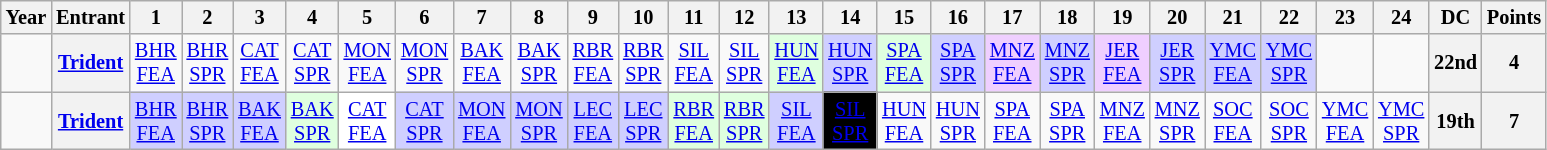<table class="wikitable" style="text-align:center; font-size:85%">
<tr>
<th>Year</th>
<th>Entrant</th>
<th>1</th>
<th>2</th>
<th>3</th>
<th>4</th>
<th>5</th>
<th>6</th>
<th>7</th>
<th>8</th>
<th>9</th>
<th>10</th>
<th>11</th>
<th>12</th>
<th>13</th>
<th>14</th>
<th>15</th>
<th>16</th>
<th>17</th>
<th>18</th>
<th>19</th>
<th>20</th>
<th>21</th>
<th>22</th>
<th>23</th>
<th>24</th>
<th>DC</th>
<th>Points</th>
</tr>
<tr>
<td></td>
<th nowrap><a href='#'>Trident</a></th>
<td><a href='#'>BHR<br>FEA</a></td>
<td><a href='#'>BHR<br>SPR</a></td>
<td><a href='#'>CAT<br>FEA</a></td>
<td><a href='#'>CAT<br>SPR</a></td>
<td><a href='#'>MON<br>FEA</a></td>
<td><a href='#'>MON<br>SPR</a></td>
<td><a href='#'>BAK<br>FEA</a></td>
<td><a href='#'>BAK<br>SPR</a></td>
<td><a href='#'>RBR<br>FEA</a></td>
<td><a href='#'>RBR<br>SPR</a></td>
<td><a href='#'>SIL<br>FEA</a></td>
<td><a href='#'>SIL<br>SPR</a></td>
<td style="background:#DFFFDF;"><a href='#'>HUN<br>FEA</a><br></td>
<td style="background:#CFCFFF;"><a href='#'>HUN<br>SPR</a><br></td>
<td style="background:#DFFFDF;"><a href='#'>SPA<br>FEA</a><br></td>
<td style="background:#CFCFFF;"><a href='#'>SPA<br>SPR</a><br></td>
<td style="background:#EFCFFF;"><a href='#'>MNZ<br>FEA</a><br></td>
<td style="background:#CFCFFF;"><a href='#'>MNZ<br>SPR</a><br></td>
<td style="background:#EFCFFF;"><a href='#'>JER<br>FEA</a><br></td>
<td style="background:#CFCFFF;"><a href='#'>JER<br>SPR</a><br></td>
<td style="background:#CFCFFF;"><a href='#'>YMC<br>FEA</a><br></td>
<td style="background:#CFCFFF;"><a href='#'>YMC<br>SPR</a><br></td>
<td></td>
<td></td>
<th>22nd</th>
<th>4</th>
</tr>
<tr>
<td></td>
<th nowrap><a href='#'>Trident</a></th>
<td style="background:#CFCFFF;"><a href='#'>BHR<br>FEA</a><br></td>
<td style="background:#CFCFFF;"><a href='#'>BHR<br>SPR</a><br></td>
<td style="background:#CFCFFF;"><a href='#'>BAK<br>FEA</a><br></td>
<td style="background:#DFFFDF;"><a href='#'>BAK<br>SPR</a><br></td>
<td style="background:#FFFFFF;"><a href='#'>CAT<br>FEA</a><br></td>
<td style="background:#CFCFFF;"><a href='#'>CAT<br>SPR</a><br></td>
<td style="background:#CFCFFF;"><a href='#'>MON<br>FEA</a><br></td>
<td style="background:#CFCFFF;"><a href='#'>MON<br>SPR</a><br></td>
<td style="background:#CFCFFF;"><a href='#'>LEC<br>FEA</a><br></td>
<td style="background:#CFCFFF;"><a href='#'>LEC<br>SPR</a><br></td>
<td style="background:#DFFFDF;"><a href='#'>RBR<br>FEA</a><br></td>
<td style="background:#DFFFDF;"><a href='#'>RBR<br>SPR</a><br></td>
<td style="background:#CFCFFF;"><a href='#'>SIL<br>FEA</a><br></td>
<td style="background:#000000; color:white"><a href='#'><span>SIL<br>SPR</span></a><br></td>
<td><a href='#'>HUN<br>FEA</a></td>
<td><a href='#'>HUN<br>SPR</a></td>
<td><a href='#'>SPA<br>FEA</a></td>
<td><a href='#'>SPA<br>SPR</a></td>
<td><a href='#'>MNZ<br>FEA</a></td>
<td><a href='#'>MNZ<br>SPR</a></td>
<td><a href='#'>SOC<br>FEA</a></td>
<td><a href='#'>SOC<br>SPR</a></td>
<td><a href='#'>YMC<br>FEA</a></td>
<td><a href='#'>YMC<br>SPR</a></td>
<th>19th</th>
<th>7</th>
</tr>
</table>
